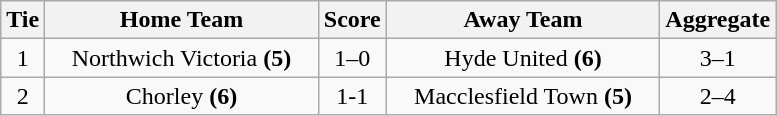<table class="wikitable" style="text-align:center;">
<tr>
<th width=20>Tie</th>
<th width=175>Home Team</th>
<th width=20>Score</th>
<th width=175>Away Team</th>
<th width=20>Aggregate</th>
</tr>
<tr>
<td>1</td>
<td>Northwich Victoria <strong>(5)</strong></td>
<td>1–0</td>
<td>Hyde United <strong>(6)</strong></td>
<td>3–1</td>
</tr>
<tr>
<td>2</td>
<td>Chorley <strong>(6)</strong></td>
<td>1-1</td>
<td>Macclesfield Town <strong>(5)</strong></td>
<td>2–4</td>
</tr>
</table>
